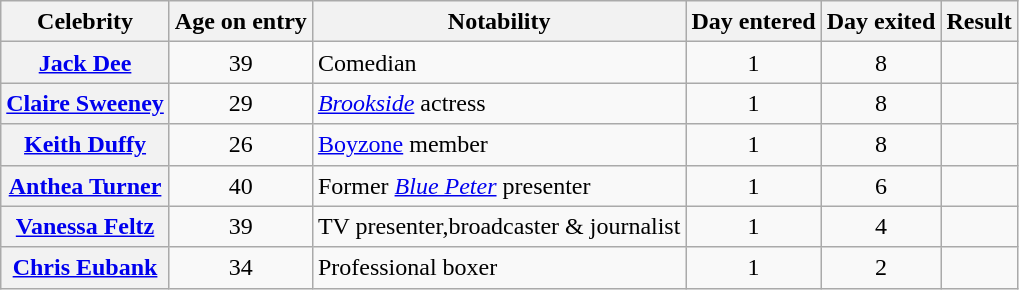<table class="wikitable sortable" style="text-align:left; line-height:20px; width:auto;">
<tr>
<th scope="col">Celebrity</th>
<th scope="col">Age on entry</th>
<th scope="col">Notability</th>
<th scope="col">Day entered</th>
<th scope="col">Day exited</th>
<th scope="col">Result</th>
</tr>
<tr>
<th scope="row"><a href='#'>Jack Dee</a></th>
<td align="center">39</td>
<td>Comedian</td>
<td align="center">1</td>
<td align="center">8</td>
<td></td>
</tr>
<tr>
<th scope="row"><a href='#'>Claire Sweeney</a></th>
<td align="center">29</td>
<td><em><a href='#'>Brookside</a></em> actress</td>
<td align="center">1</td>
<td align="center">8</td>
<td></td>
</tr>
<tr>
<th scope="row"><a href='#'>Keith Duffy</a></th>
<td align="center">26</td>
<td><a href='#'>Boyzone</a> member</td>
<td align="center">1</td>
<td align="center">8</td>
<td></td>
</tr>
<tr>
<th scope="row"><a href='#'>Anthea Turner</a></th>
<td align="center">40</td>
<td>Former <em><a href='#'>Blue Peter</a></em> presenter</td>
<td align="center">1</td>
<td align="center">6</td>
<td></td>
</tr>
<tr>
<th scope="row"><a href='#'>Vanessa Feltz</a></th>
<td align="center">39</td>
<td>TV presenter,broadcaster & journalist</td>
<td align="center">1</td>
<td align="center">4</td>
<td></td>
</tr>
<tr>
<th scope="row"><a href='#'>Chris Eubank</a></th>
<td align="center">34</td>
<td>Professional boxer</td>
<td align="center">1</td>
<td align="center">2</td>
<td></td>
</tr>
</table>
